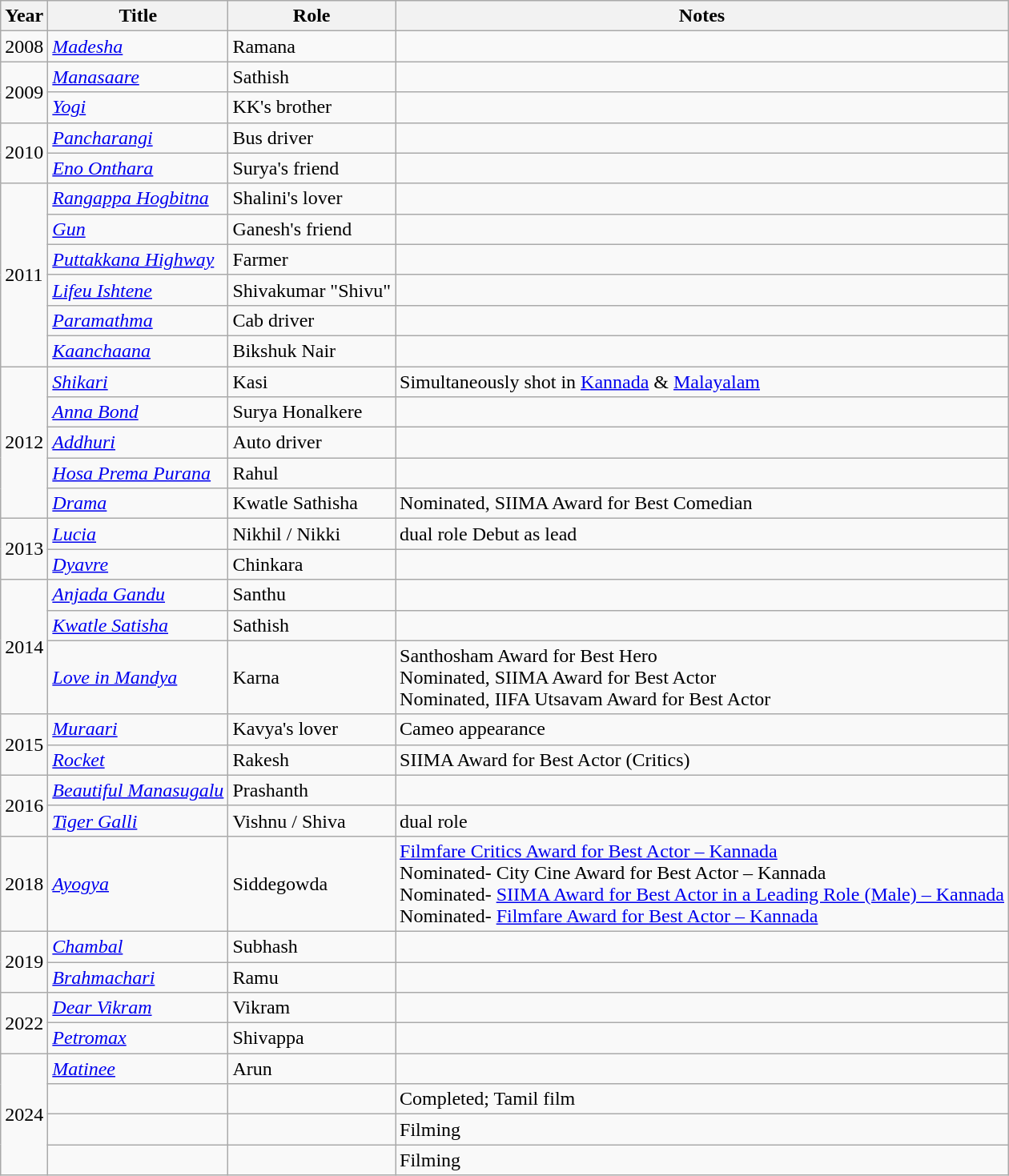<table class="wikitable sortable">
<tr>
<th>Year</th>
<th>Title</th>
<th>Role</th>
<th class="unsortable">Notes</th>
</tr>
<tr>
<td>2008</td>
<td><em><a href='#'>Madesha</a></em></td>
<td>Ramana</td>
<td></td>
</tr>
<tr>
<td rowspan="2">2009</td>
<td><em><a href='#'>Manasaare</a></em></td>
<td>Sathish</td>
<td></td>
</tr>
<tr>
<td><em><a href='#'>Yogi</a></em></td>
<td>KK's brother</td>
<td></td>
</tr>
<tr>
<td rowspan="2">2010</td>
<td><em><a href='#'>Pancharangi</a></em></td>
<td>Bus driver</td>
<td></td>
</tr>
<tr>
<td><em><a href='#'>Eno Onthara</a></em></td>
<td>Surya's friend</td>
<td></td>
</tr>
<tr>
<td rowspan="6">2011</td>
<td><em><a href='#'>Rangappa Hogbitna</a></em></td>
<td>Shalini's lover</td>
<td></td>
</tr>
<tr>
<td><em><a href='#'>Gun</a></em></td>
<td>Ganesh's friend</td>
<td></td>
</tr>
<tr>
<td><em><a href='#'>Puttakkana Highway</a></em></td>
<td>Farmer</td>
<td></td>
</tr>
<tr>
<td><em><a href='#'>Lifeu Ishtene</a></em></td>
<td>Shivakumar "Shivu"</td>
<td></td>
</tr>
<tr>
<td><em><a href='#'>Paramathma</a></em></td>
<td>Cab driver</td>
<td></td>
</tr>
<tr>
<td><em><a href='#'>Kaanchaana</a></em></td>
<td>Bikshuk Nair</td>
<td></td>
</tr>
<tr>
<td rowspan="5">2012</td>
<td><em><a href='#'>Shikari</a></em></td>
<td>Kasi</td>
<td>Simultaneously shot in <a href='#'>Kannada</a> & <a href='#'>Malayalam</a></td>
</tr>
<tr>
<td><em><a href='#'>Anna Bond</a></em></td>
<td>Surya Honalkere</td>
<td></td>
</tr>
<tr>
<td><em><a href='#'>Addhuri</a></em></td>
<td>Auto driver</td>
<td></td>
</tr>
<tr>
<td><em><a href='#'>Hosa Prema Purana</a></em></td>
<td>Rahul</td>
<td></td>
</tr>
<tr>
<td><em><a href='#'>Drama</a></em></td>
<td>Kwatle Sathisha</td>
<td>Nominated, SIIMA Award for Best Comedian</td>
</tr>
<tr>
<td rowspan="2">2013</td>
<td><em><a href='#'>Lucia</a></em></td>
<td>Nikhil / Nikki</td>
<td>dual role Debut as lead</td>
</tr>
<tr>
<td><em><a href='#'>Dyavre</a></em></td>
<td>Chinkara</td>
<td></td>
</tr>
<tr>
<td rowspan="3">2014</td>
<td><em><a href='#'>Anjada Gandu</a></em></td>
<td>Santhu</td>
<td></td>
</tr>
<tr>
<td><em><a href='#'>Kwatle Satisha</a></em></td>
<td>Sathish</td>
<td></td>
</tr>
<tr>
<td><em><a href='#'>Love in Mandya</a></em></td>
<td>Karna</td>
<td>Santhosham Award for Best Hero<br>Nominated, SIIMA Award for Best Actor<br>Nominated, IIFA Utsavam Award for Best Actor</td>
</tr>
<tr>
<td rowspan="2">2015</td>
<td><em><a href='#'>Muraari</a></em></td>
<td>Kavya's lover</td>
<td>Cameo appearance</td>
</tr>
<tr>
<td><em><a href='#'>Rocket</a></em></td>
<td>Rakesh</td>
<td>SIIMA Award for Best Actor (Critics)</td>
</tr>
<tr>
<td rowspan="2">2016</td>
<td><em><a href='#'>Beautiful Manasugalu</a></em></td>
<td>Prashanth</td>
<td></td>
</tr>
<tr>
<td><em><a href='#'>Tiger Galli</a></em></td>
<td>Vishnu / Shiva</td>
<td>dual role</td>
</tr>
<tr>
<td>2018</td>
<td><em><a href='#'>Ayogya</a></em></td>
<td>Siddegowda</td>
<td><a href='#'>Filmfare Critics Award for Best Actor – Kannada</a><br>Nominated- City Cine Award for Best Actor – Kannada<br>Nominated- <a href='#'>SIIMA Award for Best Actor in a Leading Role (Male) – Kannada</a><br>Nominated- <a href='#'>Filmfare Award for Best Actor – Kannada</a></td>
</tr>
<tr>
<td rowspan="2">2019</td>
<td><em><a href='#'>Chambal</a></em></td>
<td>Subhash</td>
<td></td>
</tr>
<tr>
<td><em><a href='#'>Brahmachari</a></em></td>
<td>Ramu</td>
<td></td>
</tr>
<tr>
<td rowspan="2">2022</td>
<td><em><a href='#'>Dear Vikram</a></em></td>
<td>Vikram</td>
<td></td>
</tr>
<tr>
<td><a href='#'><em>Petromax</em></a></td>
<td>Shivappa</td>
<td></td>
</tr>
<tr>
<td rowspan="4">2024</td>
<td><em><a href='#'>Matinee</a></em></td>
<td>Arun</td>
<td></td>
</tr>
<tr>
<td></td>
<td></td>
<td>Completed; Tamil film</td>
</tr>
<tr>
<td></td>
<td></td>
<td>Filming</td>
</tr>
<tr>
<td></td>
<td></td>
<td>Filming</td>
</tr>
</table>
